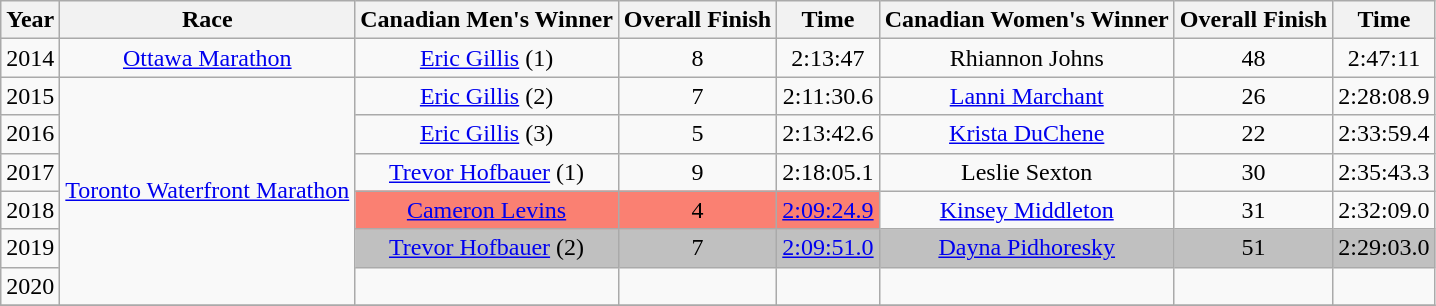<table class="wikitable sortable" style="text-align:center">
<tr>
<th>Year</th>
<th>Race</th>
<th>Canadian Men's Winner</th>
<th>Overall Finish</th>
<th>Time</th>
<th>Canadian Women's Winner</th>
<th>Overall Finish</th>
<th>Time</th>
</tr>
<tr>
<td>2014</td>
<td> <a href='#'>Ottawa Marathon</a></td>
<td> <a href='#'>Eric Gillis</a> (1)</td>
<td>8</td>
<td>2:13:47</td>
<td> Rhiannon Johns</td>
<td>48</td>
<td>2:47:11</td>
</tr>
<tr>
<td>2015</td>
<td rowspan=6> <a href='#'>Toronto Waterfront Marathon</a><br></td>
<td> <a href='#'>Eric Gillis</a> (2)</td>
<td>7</td>
<td>2:11:30.6</td>
<td> <a href='#'>Lanni Marchant</a></td>
<td>26</td>
<td>2:28:08.9</td>
</tr>
<tr>
<td>2016</td>
<td> <a href='#'>Eric Gillis</a> (3)</td>
<td>5</td>
<td>2:13:42.6</td>
<td> <a href='#'>Krista DuChene</a></td>
<td>22</td>
<td>2:33:59.4</td>
</tr>
<tr>
<td>2017</td>
<td> <a href='#'>Trevor Hofbauer</a> (1)</td>
<td>9</td>
<td>2:18:05.1</td>
<td> Leslie Sexton</td>
<td>30</td>
<td>2:35:43.3</td>
</tr>
<tr>
<td>2018</td>
<td bgcolor=salmon> <a href='#'>Cameron Levins</a></td>
<td bgcolor=salmon>4</td>
<td bgcolor=salmon><a href='#'>2:09:24.9</a></td>
<td> <a href='#'>Kinsey Middleton</a></td>
<td>31</td>
<td>2:32:09.0</td>
</tr>
<tr>
<td>2019</td>
<td bgcolor=silver> <a href='#'>Trevor Hofbauer</a> (2)</td>
<td bgcolor=silver>7</td>
<td bgcolor=silver><a href='#'>2:09:51.0</a></td>
<td bgcolor=silver> <a href='#'>Dayna Pidhoresky</a></td>
<td bgcolor=silver>51</td>
<td bgcolor=silver>2:29:03.0</td>
</tr>
<tr>
<td>2020</td>
<td></td>
<td></td>
<td></td>
<td></td>
<td></td>
<td></td>
</tr>
<tr>
</tr>
</table>
